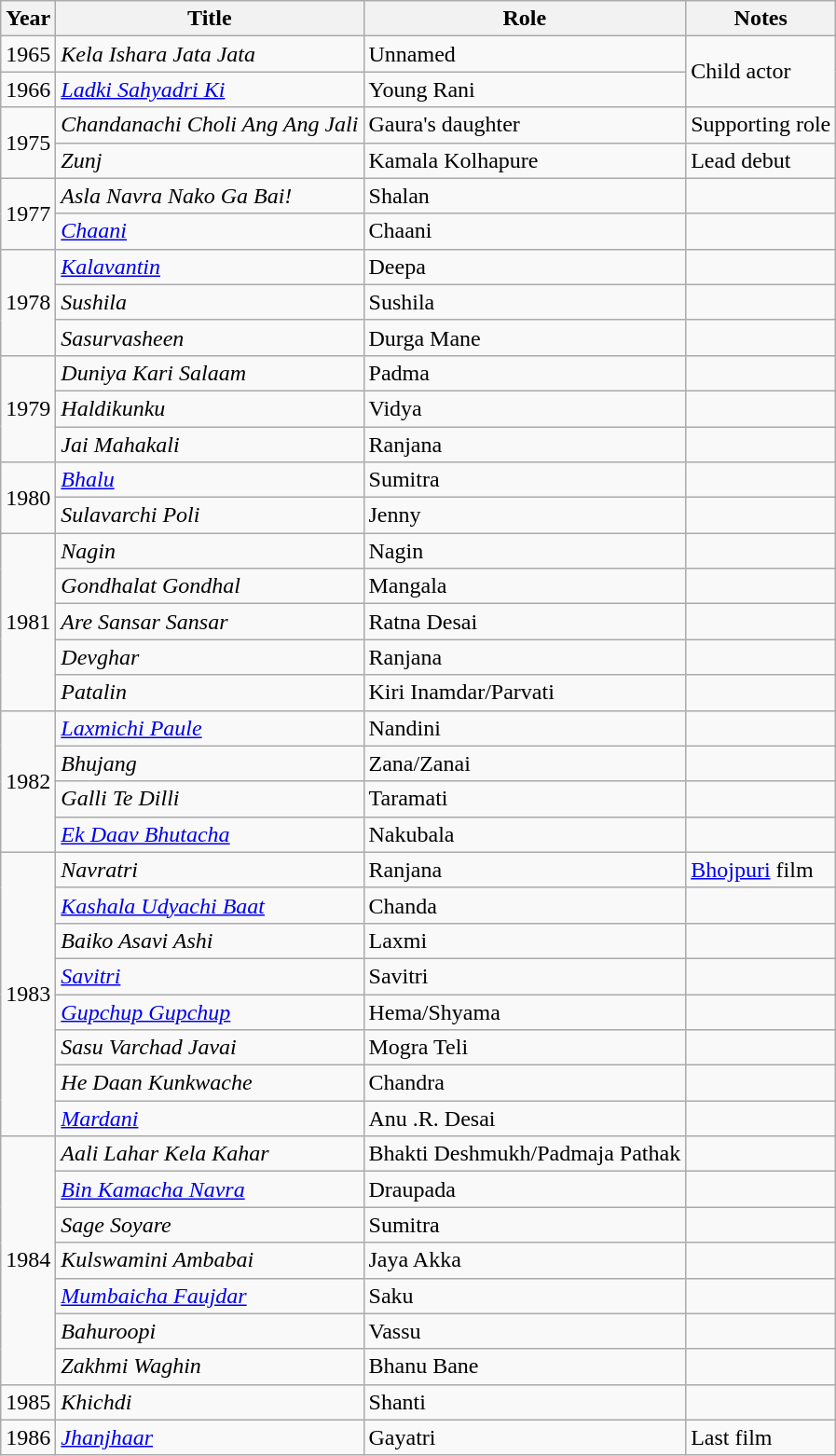<table class="wikitable">
<tr>
<th>Year</th>
<th>Title</th>
<th>Role</th>
<th>Notes</th>
</tr>
<tr>
<td>1965</td>
<td><em>Kela Ishara Jata Jata</em></td>
<td>Unnamed</td>
<td rowspan="2">Child actor</td>
</tr>
<tr>
<td>1966</td>
<td><em><a href='#'>Ladki Sahyadri Ki</a></em></td>
<td>Young Rani</td>
</tr>
<tr>
<td rowspan="2">1975</td>
<td><em>Chandanachi Choli Ang Ang Jali</em></td>
<td>Gaura's daughter</td>
<td>Supporting role</td>
</tr>
<tr>
<td><em>Zunj</em></td>
<td>Kamala Kolhapure</td>
<td>Lead debut</td>
</tr>
<tr>
<td rowspan="2">1977</td>
<td><em>Asla Navra Nako Ga Bai!</em></td>
<td>Shalan</td>
<td></td>
</tr>
<tr>
<td><em><a href='#'>Chaani</a></em></td>
<td>Chaani</td>
<td></td>
</tr>
<tr>
<td rowspan="3">1978</td>
<td><em><a href='#'>Kalavantin</a></em></td>
<td>Deepa</td>
<td></td>
</tr>
<tr>
<td><em>Sushila</em></td>
<td>Sushila</td>
<td></td>
</tr>
<tr>
<td><em>Sasurvasheen</em></td>
<td>Durga Mane</td>
<td></td>
</tr>
<tr>
<td rowspan="3">1979</td>
<td><em>Duniya Kari Salaam</em></td>
<td>Padma</td>
<td></td>
</tr>
<tr>
<td><em>Haldikunku</em></td>
<td>Vidya</td>
<td></td>
</tr>
<tr>
<td><em>Jai Mahakali</em></td>
<td>Ranjana</td>
<td></td>
</tr>
<tr>
<td rowspan="2">1980</td>
<td><em><a href='#'>Bhalu</a></em></td>
<td>Sumitra</td>
<td></td>
</tr>
<tr>
<td><em>Sulavarchi Poli</em></td>
<td>Jenny</td>
<td></td>
</tr>
<tr>
<td rowspan="5">1981</td>
<td><em>Nagin</em></td>
<td>Nagin</td>
<td></td>
</tr>
<tr>
<td><em>Gondhalat Gondhal</em></td>
<td>Mangala</td>
<td></td>
</tr>
<tr>
<td><em>Are Sansar Sansar</em></td>
<td>Ratna Desai</td>
<td></td>
</tr>
<tr>
<td><em>Devghar</em></td>
<td>Ranjana</td>
<td></td>
</tr>
<tr>
<td><em>Patalin</em></td>
<td>Kiri Inamdar/Parvati</td>
<td></td>
</tr>
<tr>
<td rowspan="4">1982</td>
<td><em><a href='#'>Laxmichi Paule</a></em></td>
<td>Nandini</td>
<td></td>
</tr>
<tr>
<td><em>Bhujang</em></td>
<td>Zana/Zanai</td>
<td></td>
</tr>
<tr>
<td><em>Galli Te Dilli</em></td>
<td>Taramati</td>
<td></td>
</tr>
<tr>
<td><em><a href='#'>Ek Daav Bhutacha</a></em></td>
<td>Nakubala</td>
<td></td>
</tr>
<tr>
<td rowspan="8">1983</td>
<td><em>Navratri</em></td>
<td>Ranjana</td>
<td><a href='#'>Bhojpuri</a> film</td>
</tr>
<tr>
<td><em><a href='#'>Kashala Udyachi Baat</a></em></td>
<td>Chanda</td>
<td></td>
</tr>
<tr>
<td><em>Baiko Asavi Ashi</em></td>
<td>Laxmi</td>
<td></td>
</tr>
<tr>
<td><em><a href='#'>Savitri</a></em></td>
<td>Savitri</td>
<td></td>
</tr>
<tr>
<td><em><a href='#'>Gupchup Gupchup</a></em></td>
<td>Hema/Shyama</td>
<td></td>
</tr>
<tr>
<td><em>Sasu Varchad Javai</em></td>
<td>Mogra Teli</td>
<td></td>
</tr>
<tr>
<td><em>He Daan Kunkwache</em></td>
<td>Chandra</td>
<td></td>
</tr>
<tr>
<td><em><a href='#'>Mardani</a></em></td>
<td>Anu .R. Desai</td>
<td></td>
</tr>
<tr>
<td rowspan="7">1984</td>
<td><em>Aali Lahar Kela Kahar</em></td>
<td>Bhakti Deshmukh/Padmaja Pathak</td>
<td></td>
</tr>
<tr>
<td><em><a href='#'>Bin Kamacha Navra</a></em></td>
<td>Draupada</td>
<td></td>
</tr>
<tr>
<td><em>Sage Soyare</em></td>
<td>Sumitra</td>
<td></td>
</tr>
<tr>
<td><em>Kulswamini Ambabai</em></td>
<td>Jaya Akka</td>
<td></td>
</tr>
<tr>
<td><em><a href='#'>Mumbaicha Faujdar</a></em></td>
<td>Saku</td>
<td></td>
</tr>
<tr>
<td><em>Bahuroopi</em></td>
<td>Vassu</td>
<td></td>
</tr>
<tr>
<td><em>Zakhmi Waghin</em></td>
<td>Bhanu Bane</td>
<td></td>
</tr>
<tr>
<td>1985</td>
<td><em>Khichdi</em></td>
<td>Shanti</td>
<td></td>
</tr>
<tr>
<td>1986</td>
<td><em><a href='#'>Jhanjhaar</a></em></td>
<td>Gayatri</td>
<td>Last film</td>
</tr>
</table>
